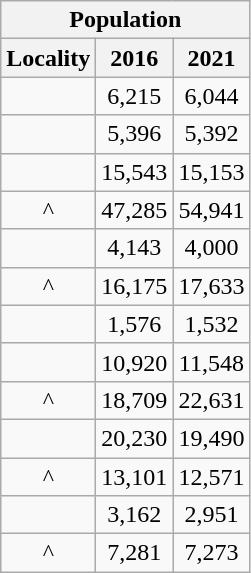<table class="wikitable sortable" style="text-align:center;">
<tr>
<th colspan="3" style="text-align:center; font-weight:bold">Population</th>
</tr>
<tr>
<th style="text-align:center; background:  font-weight:bold">Locality</th>
<th style="text-align:center; background:  font-weight:bold"><strong>2016</strong></th>
<th style="text-align:center; background:  font-weight:bold"><strong>2021</strong></th>
</tr>
<tr>
<td></td>
<td>6,215</td>
<td>6,044</td>
</tr>
<tr>
<td></td>
<td>5,396</td>
<td>5,392</td>
</tr>
<tr>
<td></td>
<td>15,543</td>
<td>15,153</td>
</tr>
<tr>
<td>^</td>
<td>47,285</td>
<td>54,941</td>
</tr>
<tr>
<td></td>
<td>4,143</td>
<td>4,000</td>
</tr>
<tr>
<td>^</td>
<td>16,175</td>
<td>17,633</td>
</tr>
<tr>
<td></td>
<td>1,576</td>
<td>1,532</td>
</tr>
<tr>
<td></td>
<td>10,920</td>
<td>11,548</td>
</tr>
<tr>
<td>^</td>
<td>18,709</td>
<td>22,631</td>
</tr>
<tr>
<td></td>
<td>20,230</td>
<td>19,490</td>
</tr>
<tr>
<td>^</td>
<td>13,101</td>
<td>12,571</td>
</tr>
<tr>
<td></td>
<td>3,162</td>
<td>2,951</td>
</tr>
<tr>
<td>^</td>
<td>7,281</td>
<td>7,273</td>
</tr>
</table>
